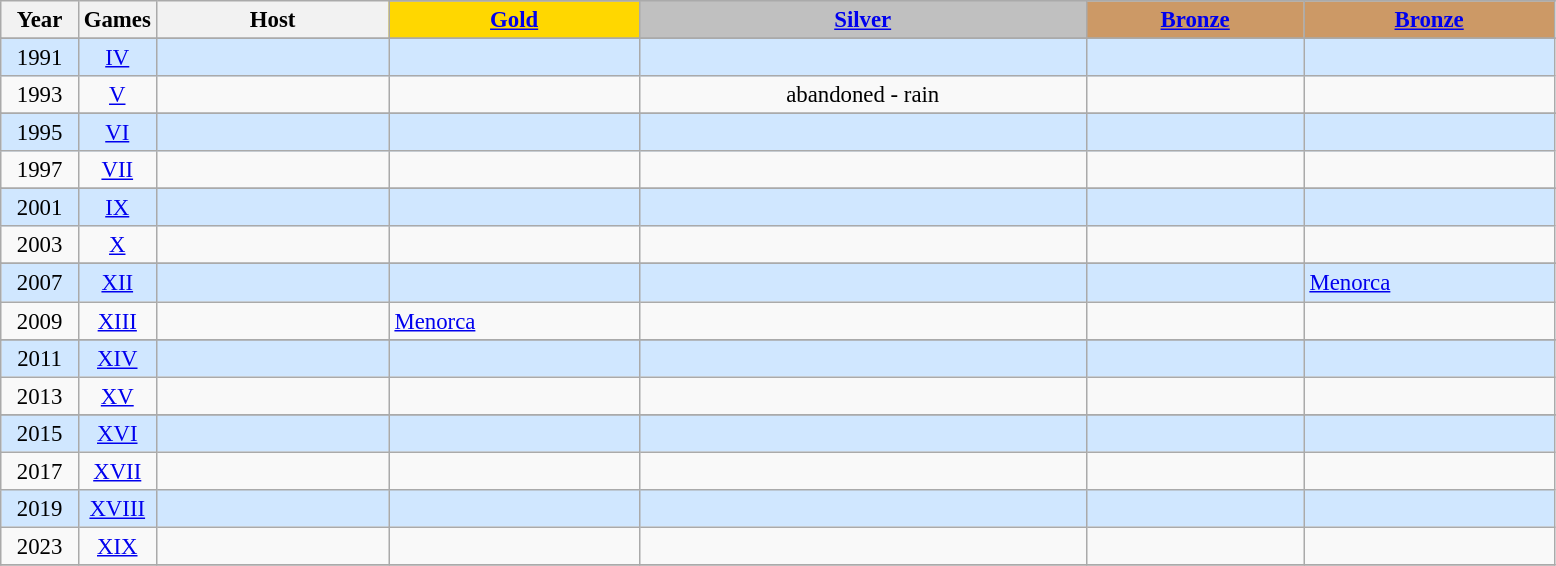<table class="wikitable" style="text-align: center; font-size:95%;">
<tr>
<th rowspan="2" style="width:5%;">Year</th>
<th rowspan="2" style="width:5%;">Games</th>
<th rowspan="2" style="width:15%;">Host</th>
</tr>
<tr>
<th style="background-color: gold"><a href='#'>Gold</a></th>
<th style="background-color: silver"><a href='#'>Silver</a></th>
<th style="background-color: #CC9966"><a href='#'>Bronze</a></th>
<th style="background-color: #CC9966"><a href='#'>Bronze</a></th>
</tr>
<tr>
</tr>
<tr style="text-align:center; background:#d0e7ff;">
<td>1991</td>
<td align=center><a href='#'>IV</a></td>
<td align="left"></td>
<td align="left"></td>
<td align="left"></td>
<td align="left"></td>
<td align="left"></td>
</tr>
<tr>
<td>1993</td>
<td align=center><a href='#'>V</a></td>
<td align="left"></td>
<td></td>
<td>abandoned - rain</td>
<td></td>
<td></td>
</tr>
<tr>
</tr>
<tr style="text-align:center; background:#d0e7ff;">
<td>1995</td>
<td align=center><a href='#'>VI</a></td>
<td align="left"></td>
<td align="left"></td>
<td align="left"></td>
<td align="left"></td>
<td align="left"></td>
</tr>
<tr>
<td>1997</td>
<td align=center><a href='#'>VII</a></td>
<td align="left"></td>
<td align="left"></td>
<td align="left"></td>
<td align="left"></td>
<td align="left"></td>
</tr>
<tr>
</tr>
<tr style="text-align:center; background:#d0e7ff;">
<td>2001</td>
<td align=center><a href='#'>IX</a></td>
<td align="left"></td>
<td align="left"> </td>
<td align="left"> </td>
<td align="left"> </td>
<td align="left"> </td>
</tr>
<tr>
<td>2003</td>
<td align=center><a href='#'>X</a></td>
<td align="left"></td>
<td align="left"></td>
<td align="left"></td>
<td align="left"></td>
<td align="left"></td>
</tr>
<tr>
</tr>
<tr style="text-align:center; background:#d0e7ff;">
<td>2007</td>
<td align=center><a href='#'>XII</a></td>
<td align="left"></td>
<td align="left"></td>
<td align="left"></td>
<td align="left"></td>
<td align="left"> <a href='#'>Menorca</a></td>
</tr>
<tr>
<td>2009</td>
<td align=center><a href='#'>XIII</a></td>
<td align="left"></td>
<td align="left"> <a href='#'>Menorca</a></td>
<td align="left"></td>
<td align="left"></td>
<td align="left"></td>
</tr>
<tr>
</tr>
<tr style="text-align:center; background:#d0e7ff;">
<td>2011</td>
<td align=center><a href='#'>XIV</a></td>
<td align="left"></td>
<td align="left"></td>
<td align="left"></td>
<td align="left"></td>
<td align="left"></td>
</tr>
<tr>
<td>2013</td>
<td align=center><a href='#'>XV</a></td>
<td align="left"></td>
<td align="left"></td>
<td align="left"></td>
<td align="left"></td>
<td align="left"></td>
</tr>
<tr>
</tr>
<tr style="text-align:center; background:#d0e7ff;">
<td>2015</td>
<td align=center><a href='#'>XVI</a></td>
<td align="left"></td>
<td align="left"></td>
<td align="left"></td>
<td align="left"></td>
<td align="left"></td>
</tr>
<tr>
<td>2017</td>
<td align=center><a href='#'>XVII</a></td>
<td align="left"></td>
<td align="left"></td>
<td align="left"></td>
<td align="left"></td>
<td align="left"></td>
</tr>
<tr style="text-align:center; background:#d0e7ff;">
<td>2019</td>
<td align=center><a href='#'>XVIII</a></td>
<td align="left"></td>
<td align="left"></td>
<td align="left"></td>
<td align="left"></td>
<td align="left"></td>
</tr>
<tr>
<td>2023</td>
<td align=center><a href='#'>XIX</a></td>
<td align="left"></td>
<td align="left"></td>
<td align="left"></td>
<td align="left"></td>
<td align="left"></td>
</tr>
<tr>
</tr>
</table>
